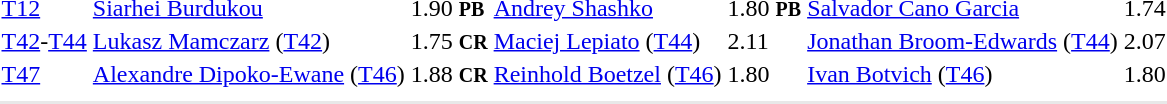<table>
<tr>
<td><a href='#'>T12</a></td>
<td><a href='#'>Siarhei Burdukou</a><br></td>
<td>1.90 <small><strong>PB</strong></small></td>
<td><a href='#'>Andrey Shashko</a><br></td>
<td>1.80 <small><strong>PB</strong></small></td>
<td><a href='#'>Salvador Cano Garcia</a><br></td>
<td>1.74</td>
</tr>
<tr>
<td><a href='#'>T42</a>-<a href='#'>T44</a></td>
<td><a href='#'>Lukasz Mamczarz</a> (<a href='#'>T42</a>)<br></td>
<td>1.75 <small><strong>CR</strong></small></td>
<td><a href='#'>Maciej Lepiato</a> (<a href='#'>T44</a>)<br></td>
<td>2.11</td>
<td><a href='#'>Jonathan Broom-Edwards</a> (<a href='#'>T44</a>)<br></td>
<td>2.07</td>
</tr>
<tr>
<td><a href='#'>T47</a></td>
<td><a href='#'>Alexandre Dipoko-Ewane</a> (<a href='#'>T46</a>) <br></td>
<td>1.88 <small><strong>CR</strong></small></td>
<td><a href='#'>Reinhold Boetzel</a> (<a href='#'>T46</a>)<br></td>
<td>1.80</td>
<td><a href='#'>Ivan Botvich</a> (<a href='#'>T46</a>)<br></td>
<td>1.80</td>
</tr>
<tr>
<td colspan=7></td>
</tr>
<tr>
</tr>
<tr bgcolor= e8e8e8>
<td colspan=7></td>
</tr>
</table>
